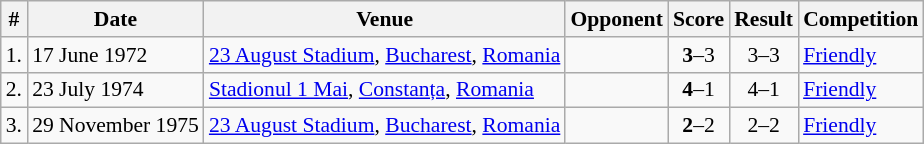<table class="wikitable" style="font-size:90%" align=center>
<tr>
<th>#</th>
<th>Date</th>
<th>Venue</th>
<th>Opponent</th>
<th>Score</th>
<th>Result</th>
<th>Competition</th>
</tr>
<tr>
<td>1.</td>
<td>17 June 1972</td>
<td><a href='#'>23 August Stadium</a>, <a href='#'>Bucharest</a>, <a href='#'>Romania</a></td>
<td></td>
<td align="center"><strong>3</strong>–3</td>
<td align="center">3–3</td>
<td><a href='#'>Friendly</a></td>
</tr>
<tr>
<td>2.</td>
<td>23 July 1974</td>
<td><a href='#'>Stadionul 1 Mai</a>, <a href='#'>Constanța</a>, <a href='#'>Romania</a></td>
<td></td>
<td align="center"><strong>4</strong>–1</td>
<td align="center">4–1</td>
<td><a href='#'>Friendly</a></td>
</tr>
<tr>
<td>3.</td>
<td>29 November 1975</td>
<td><a href='#'>23 August Stadium</a>, <a href='#'>Bucharest</a>, <a href='#'>Romania</a></td>
<td></td>
<td align="center"><strong>2</strong>–2</td>
<td align="center">2–2</td>
<td><a href='#'>Friendly</a></td>
</tr>
</table>
